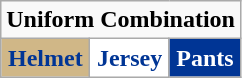<table class="wikitable" style="display: inline-table;">
<tr>
<td align="center" Colspan="3"><strong>Uniform Combination</strong></td>
</tr>
<tr align="center">
<td style="background:#D0B787; color:#003595"><strong>Helmet</strong></td>
<td style="background:white; color:#003595"><strong>Jersey</strong></td>
<td style="background:#003595; color:white"><strong>Pants</strong></td>
</tr>
</table>
